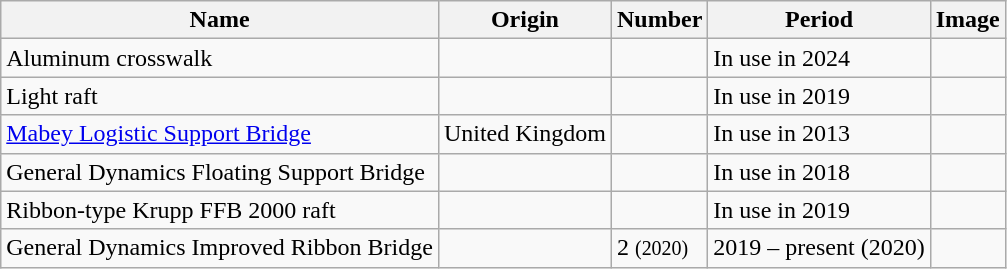<table class="wikitable mw-collapsible mw-collapsed">
<tr>
<th>Name</th>
<th>Origin</th>
<th>Number</th>
<th>Period</th>
<th>Image</th>
</tr>
<tr>
<td>Aluminum crosswalk</td>
<td></td>
<td></td>
<td>In use in 2024</td>
<td><br></td>
</tr>
<tr>
<td>Light raft</td>
<td></td>
<td></td>
<td>In use in 2019</td>
<td><br></td>
</tr>
<tr>
<td><a href='#'>Mabey Logistic Support Bridge</a></td>
<td>United Kingdom</td>
<td></td>
<td>In use in 2013</td>
<td></td>
</tr>
<tr>
<td>General Dynamics Floating Support Bridge</td>
<td></td>
<td></td>
<td>In use in 2018</td>
<td></td>
</tr>
<tr>
<td>Ribbon-type Krupp FFB 2000 raft</td>
<td></td>
<td></td>
<td>In use in 2019</td>
<td></td>
</tr>
<tr>
<td>General Dynamics Improved Ribbon Bridge</td>
<td></td>
<td>2 <small>(2020)</small></td>
<td>2019 – present (2020)</td>
<td></td>
</tr>
</table>
